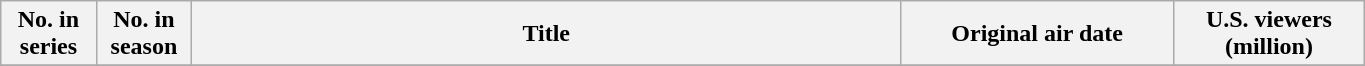<table class="wikitable plainrowheaders" style="width:72%;">
<tr>
<th scope="col" width=7%>No. in<br>series</th>
<th scope="col" width=7%>No. in<br>season</th>
<th scope="col">Title</th>
<th scope="col" width=20%>Original air date</th>
<th scope="col" width=14%>U.S. viewers<br>(million)</th>
</tr>
<tr>
</tr>
</table>
